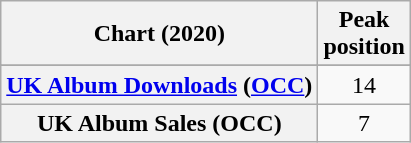<table class="wikitable sortable plainrowheaders" style="text-align:center">
<tr>
<th>Chart (2020)</th>
<th>Peak<br>position</th>
</tr>
<tr>
</tr>
<tr>
</tr>
<tr>
<th scope="row"><a href='#'>UK Album Downloads</a> (<a href='#'>OCC</a>)</th>
<td>14</td>
</tr>
<tr>
<th scope="row">UK Album Sales (OCC)</th>
<td>7</td>
</tr>
</table>
